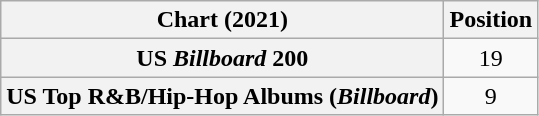<table class="wikitable sortable plainrowheaders" style="text-align:center">
<tr>
<th scope="col">Chart (2021)</th>
<th scope="col">Position</th>
</tr>
<tr>
<th scope="row">US <em>Billboard</em> 200</th>
<td>19</td>
</tr>
<tr>
<th scope="row">US Top R&B/Hip-Hop Albums (<em>Billboard</em>)</th>
<td>9</td>
</tr>
</table>
